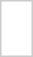<table border="0" cellpadding="10" cellspacing="0" style="font-size: 85%; border: 1px solid #CCCCCC; margin: 0.3em;">
<tr>
<td><br>



</td>
</tr>
</table>
